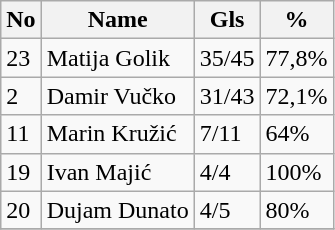<table class="wikitable">
<tr>
<th>No</th>
<th>Name</th>
<th>Gls</th>
<th>%</th>
</tr>
<tr>
<td>23</td>
<td>Matija Golik</td>
<td>35/45</td>
<td>77,8%</td>
</tr>
<tr>
<td>2</td>
<td>Damir Vučko</td>
<td>31/43</td>
<td>72,1%</td>
</tr>
<tr>
<td>11</td>
<td>Marin Kružić</td>
<td>7/11</td>
<td>64%</td>
</tr>
<tr>
<td>19</td>
<td>Ivan Majić</td>
<td>4/4</td>
<td>100%</td>
</tr>
<tr>
<td>20</td>
<td>Dujam Dunato</td>
<td>4/5</td>
<td>80%</td>
</tr>
<tr>
</tr>
</table>
